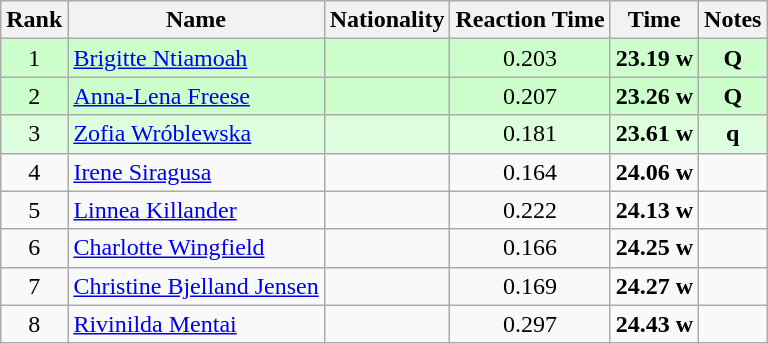<table class="wikitable sortable" style="text-align:center">
<tr>
<th>Rank</th>
<th>Name</th>
<th>Nationality</th>
<th>Reaction Time</th>
<th>Time</th>
<th>Notes</th>
</tr>
<tr bgcolor=ccffcc>
<td>1</td>
<td align=left><a href='#'>Brigitte Ntiamoah</a></td>
<td align=left></td>
<td>0.203</td>
<td><strong>23.19</strong> <strong>w</strong></td>
<td><strong>Q</strong></td>
</tr>
<tr bgcolor=ccffcc>
<td>2</td>
<td align=left><a href='#'>Anna-Lena Freese</a></td>
<td align=left></td>
<td>0.207</td>
<td><strong>23.26</strong> <strong>w</strong></td>
<td><strong>Q</strong></td>
</tr>
<tr bgcolor=ddffdd>
<td>3</td>
<td align=left><a href='#'>Zofia Wróblewska</a></td>
<td align=left></td>
<td>0.181</td>
<td><strong>23.61</strong> <strong>w</strong></td>
<td><strong>q</strong></td>
</tr>
<tr>
<td>4</td>
<td align=left><a href='#'>Irene Siragusa</a></td>
<td align=left></td>
<td>0.164</td>
<td><strong>24.06</strong> <strong>w</strong></td>
<td></td>
</tr>
<tr>
<td>5</td>
<td align=left><a href='#'>Linnea Killander</a></td>
<td align=left></td>
<td>0.222</td>
<td><strong>24.13</strong> <strong>w</strong></td>
<td></td>
</tr>
<tr>
<td>6</td>
<td align=left><a href='#'>Charlotte Wingfield</a></td>
<td align=left></td>
<td>0.166</td>
<td><strong>24.25</strong> <strong>w</strong></td>
<td></td>
</tr>
<tr>
<td>7</td>
<td align=left><a href='#'>Christine Bjelland Jensen</a></td>
<td align=left></td>
<td>0.169</td>
<td><strong>24.27</strong> <strong>w</strong></td>
<td></td>
</tr>
<tr>
<td>8</td>
<td align=left><a href='#'>Rivinilda Mentai</a></td>
<td align=left></td>
<td>0.297</td>
<td><strong>24.43</strong> <strong>w</strong></td>
<td></td>
</tr>
</table>
